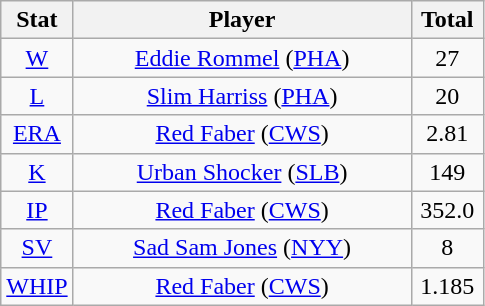<table class="wikitable" style="text-align:center;">
<tr>
<th style="width:15%;">Stat</th>
<th>Player</th>
<th style="width:15%;">Total</th>
</tr>
<tr>
<td><a href='#'>W</a></td>
<td><a href='#'>Eddie Rommel</a> (<a href='#'>PHA</a>)</td>
<td>27</td>
</tr>
<tr>
<td><a href='#'>L</a></td>
<td><a href='#'>Slim Harriss</a> (<a href='#'>PHA</a>)</td>
<td>20</td>
</tr>
<tr>
<td><a href='#'>ERA</a></td>
<td><a href='#'>Red Faber</a> (<a href='#'>CWS</a>)</td>
<td>2.81</td>
</tr>
<tr>
<td><a href='#'>K</a></td>
<td><a href='#'>Urban Shocker</a> (<a href='#'>SLB</a>)</td>
<td>149</td>
</tr>
<tr>
<td><a href='#'>IP</a></td>
<td><a href='#'>Red Faber</a> (<a href='#'>CWS</a>)</td>
<td>352.0</td>
</tr>
<tr>
<td><a href='#'>SV</a></td>
<td><a href='#'>Sad Sam Jones</a> (<a href='#'>NYY</a>)</td>
<td>8</td>
</tr>
<tr>
<td><a href='#'>WHIP</a></td>
<td><a href='#'>Red Faber</a> (<a href='#'>CWS</a>)</td>
<td>1.185</td>
</tr>
</table>
